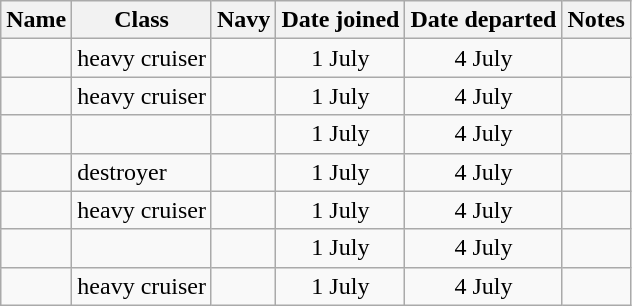<table class="wikitable sortable">
<tr>
<th>Name</th>
<th>Class</th>
<th>Navy</th>
<th>Date joined</th>
<th>Date departed</th>
<th class="unsortable">Notes</th>
</tr>
<tr>
<td></td>
<td> heavy cruiser</td>
<td align="left"></td>
<td align="center">1 July</td>
<td align="center">4 July</td>
<td></td>
</tr>
<tr>
<td></td>
<td> heavy cruiser</td>
<td align="left"></td>
<td align="center">1 July</td>
<td align="center">4 July</td>
<td></td>
</tr>
<tr>
<td></td>
<td></td>
<td align="left"></td>
<td align="center">1 July</td>
<td align="center">4 July</td>
<td></td>
</tr>
<tr>
<td></td>
<td> destroyer</td>
<td align="left"></td>
<td align="center">1 July</td>
<td align="center">4 July</td>
<td></td>
</tr>
<tr>
<td></td>
<td> heavy cruiser</td>
<td align="left"></td>
<td align="center">1 July</td>
<td align="center">4 July</td>
<td></td>
</tr>
<tr>
<td></td>
<td></td>
<td align="left"></td>
<td align="center">1 July</td>
<td align="center">4 July</td>
<td></td>
</tr>
<tr>
<td></td>
<td> heavy cruiser</td>
<td align="left"></td>
<td align="center">1 July</td>
<td align="center">4 July</td>
<td></td>
</tr>
</table>
